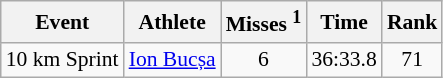<table class="wikitable" style="font-size:90%">
<tr>
<th>Event</th>
<th>Athlete</th>
<th>Misses <sup>1</sup></th>
<th>Time</th>
<th>Rank</th>
</tr>
<tr>
<td>10 km Sprint</td>
<td><a href='#'>Ion Bucșa</a></td>
<td align="center">6</td>
<td align="center">36:33.8</td>
<td align="center">71</td>
</tr>
</table>
